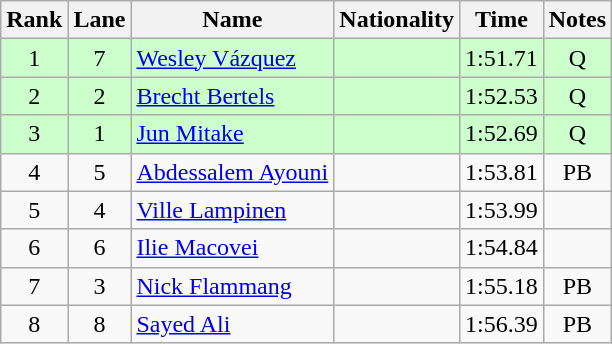<table class="wikitable sortable" style="text-align:center">
<tr>
<th>Rank</th>
<th>Lane</th>
<th>Name</th>
<th>Nationality</th>
<th>Time</th>
<th>Notes</th>
</tr>
<tr bgcolor=ccffcc>
<td align=center>1</td>
<td align=center>7</td>
<td align=left><a href='#'>Wesley Vázquez</a></td>
<td align=left></td>
<td>1:51.71</td>
<td>Q</td>
</tr>
<tr bgcolor=ccffcc>
<td align=center>2</td>
<td align=center>2</td>
<td align=left><a href='#'>Brecht Bertels</a></td>
<td align=left></td>
<td>1:52.53</td>
<td>Q</td>
</tr>
<tr bgcolor=ccffcc>
<td align=center>3</td>
<td align=center>1</td>
<td align=left><a href='#'>Jun Mitake</a></td>
<td align=left></td>
<td>1:52.69</td>
<td>Q</td>
</tr>
<tr>
<td align=center>4</td>
<td align=center>5</td>
<td align=left><a href='#'>Abdessalem Ayouni</a></td>
<td align=left></td>
<td>1:53.81</td>
<td>PB</td>
</tr>
<tr>
<td align=center>5</td>
<td align=center>4</td>
<td align=left><a href='#'>Ville Lampinen</a></td>
<td align=left></td>
<td>1:53.99</td>
<td></td>
</tr>
<tr>
<td align=center>6</td>
<td align=center>6</td>
<td align=left><a href='#'>Ilie Macovei</a></td>
<td align=left></td>
<td>1:54.84</td>
<td></td>
</tr>
<tr>
<td align=center>7</td>
<td align=center>3</td>
<td align=left><a href='#'>Nick Flammang</a></td>
<td align=left></td>
<td>1:55.18</td>
<td>PB</td>
</tr>
<tr>
<td align=center>8</td>
<td align=center>8</td>
<td align=left><a href='#'>Sayed Ali</a></td>
<td align=left></td>
<td>1:56.39</td>
<td>PB</td>
</tr>
</table>
